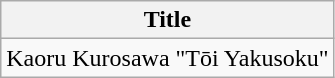<table class="wikitable">
<tr>
<th>Title</th>
</tr>
<tr>
<td>Kaoru Kurosawa "Tōi Yakusoku"</td>
</tr>
</table>
